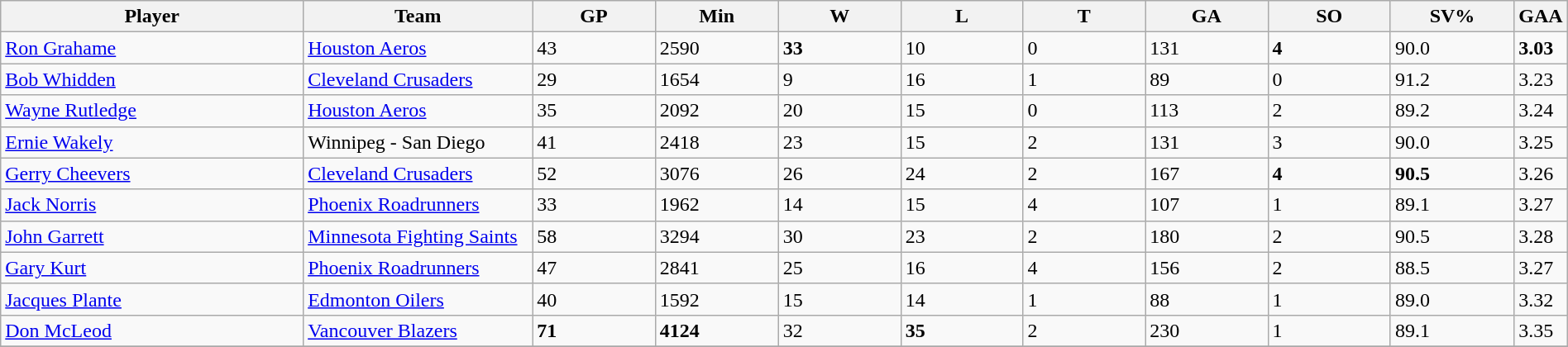<table class="wikitable sortable" width="100%">
<tr>
<th bgcolor="#e0e0e0" width="20%" align="left">Player</th>
<th bgcolor="#e0e0e0" width="15%">Team</th>
<th bgcolor="#e0e0e0" width="8.1%">GP</th>
<th bgcolor="#e0e0e0" width="8.1%">Min</th>
<th bgcolor="#e0e0e0" width="8.1%">W</th>
<th bgcolor="#e0e0e0" width="8.1%">L</th>
<th bgcolor="#e0e0e0" width="8.1%">T</th>
<th bgcolor="#e0e0e0" width="8.1%">GA</th>
<th bgcolor="#e0e0e0" width="8.1%">SO</th>
<th bgcolor="#e0e0e0" width="8.1%">SV%</th>
<th bgcolor="#e0e0e0" width="8.1%">GAA</th>
</tr>
<tr align="left">
<td align="left"><a href='#'>Ron Grahame</a></td>
<td><a href='#'>Houston Aeros</a></td>
<td>43</td>
<td>2590</td>
<td><strong>33</strong></td>
<td>10</td>
<td>0</td>
<td>131</td>
<td><strong>4</strong></td>
<td>90.0</td>
<td><strong>3.03</strong></td>
</tr>
<tr align="left">
<td align="left"><a href='#'>Bob Whidden</a></td>
<td><a href='#'>Cleveland Crusaders</a></td>
<td>29</td>
<td>1654</td>
<td>9</td>
<td>16</td>
<td>1</td>
<td>89</td>
<td>0</td>
<td>91.2</td>
<td>3.23</td>
</tr>
<tr align="left">
<td align="left"><a href='#'>Wayne Rutledge</a></td>
<td><a href='#'>Houston Aeros</a></td>
<td>35</td>
<td>2092</td>
<td>20</td>
<td>15</td>
<td>0</td>
<td>113</td>
<td>2</td>
<td>89.2</td>
<td>3.24</td>
</tr>
<tr align="left">
<td align="left"><a href='#'>Ernie Wakely</a></td>
<td>Winnipeg - San Diego</td>
<td>41</td>
<td>2418</td>
<td>23</td>
<td>15</td>
<td>2</td>
<td>131</td>
<td>3</td>
<td>90.0</td>
<td>3.25</td>
</tr>
<tr align="left">
<td align="left"><a href='#'>Gerry Cheevers</a></td>
<td><a href='#'>Cleveland Crusaders</a></td>
<td>52</td>
<td>3076</td>
<td>26</td>
<td>24</td>
<td>2</td>
<td>167</td>
<td><strong>4</strong></td>
<td><strong>90.5</strong></td>
<td>3.26</td>
</tr>
<tr align="left">
<td align="left"><a href='#'>Jack Norris</a></td>
<td><a href='#'>Phoenix Roadrunners</a></td>
<td>33</td>
<td>1962</td>
<td>14</td>
<td>15</td>
<td>4</td>
<td>107</td>
<td>1</td>
<td>89.1</td>
<td>3.27</td>
</tr>
<tr align="left">
<td align="left"><a href='#'>John Garrett</a></td>
<td><a href='#'>Minnesota Fighting Saints</a></td>
<td>58</td>
<td>3294</td>
<td>30</td>
<td>23</td>
<td>2</td>
<td>180</td>
<td>2</td>
<td>90.5</td>
<td>3.28</td>
</tr>
<tr align="left">
<td align="left"><a href='#'>Gary Kurt</a></td>
<td><a href='#'>Phoenix Roadrunners</a></td>
<td>47</td>
<td>2841</td>
<td>25</td>
<td>16</td>
<td>4</td>
<td>156</td>
<td>2</td>
<td>88.5</td>
<td>3.27</td>
</tr>
<tr align="left">
<td align="left"><a href='#'>Jacques Plante</a></td>
<td><a href='#'>Edmonton Oilers</a></td>
<td>40</td>
<td>1592</td>
<td>15</td>
<td>14</td>
<td>1</td>
<td>88</td>
<td>1</td>
<td>89.0</td>
<td>3.32</td>
</tr>
<tr align="left">
<td align="left"><a href='#'>Don McLeod</a></td>
<td><a href='#'>Vancouver Blazers</a></td>
<td><strong>71</strong></td>
<td><strong>4124</strong></td>
<td>32</td>
<td><strong>35</strong></td>
<td>2</td>
<td>230</td>
<td>1</td>
<td>89.1</td>
<td>3.35</td>
</tr>
<tr align="left">
</tr>
</table>
